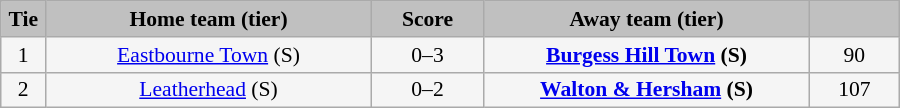<table class="wikitable" style="width: 600px; background:WhiteSmoke; text-align:center; font-size:90%">
<tr>
<td scope="col" style="width:  5.00%; background:silver;"><strong>Tie</strong></td>
<td scope="col" style="width: 36.25%; background:silver;"><strong>Home team (tier)</strong></td>
<td scope="col" style="width: 12.50%; background:silver;"><strong>Score</strong></td>
<td scope="col" style="width: 36.25%; background:silver;"><strong>Away team (tier)</strong></td>
<td scope="col" style="width: 10.00%; background:silver;"><strong></strong></td>
</tr>
<tr>
<td>1</td>
<td><a href='#'>Eastbourne Town</a> (S)</td>
<td>0–3</td>
<td><strong><a href='#'>Burgess Hill Town</a> (S)</strong></td>
<td>90</td>
</tr>
<tr>
<td>2</td>
<td><a href='#'>Leatherhead</a> (S)</td>
<td>0–2</td>
<td><strong><a href='#'>Walton & Hersham</a> (S)</strong></td>
<td>107</td>
</tr>
</table>
